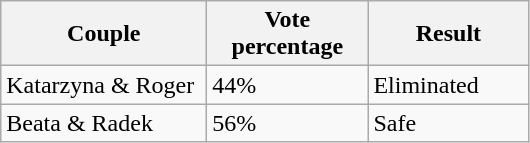<table class="wikitable">
<tr>
<th style="width:130px;">Couple</th>
<th style="width:100px;">Vote percentage</th>
<th style="width:100px;">Result</th>
</tr>
<tr>
<td>Katarzyna & Roger</td>
<td>44%</td>
<td>Eliminated</td>
</tr>
<tr>
<td>Beata & Radek</td>
<td>56%</td>
<td>Safe</td>
</tr>
</table>
